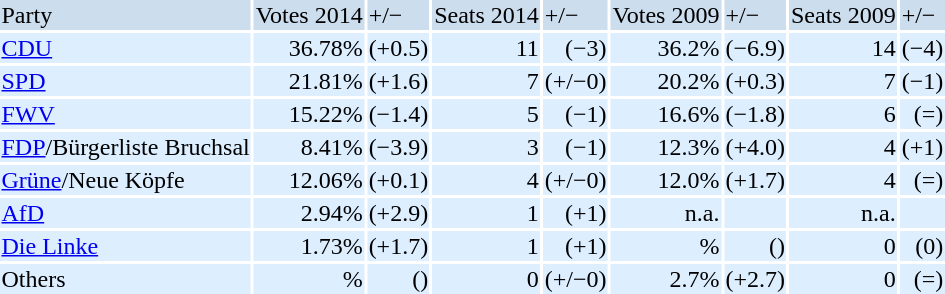<table border="0">
<tr bgcolor="#FFFFFF">
</tr>
<tr bgcolor="#CCDDEE">
</tr>
<tr bgcolor="#CCDDEE">
<td>Party</td>
<td>Votes 2014</td>
<td>+/−</td>
<td>Seats 2014</td>
<td>+/−</td>
<td>Votes 2009</td>
<td>+/−</td>
<td>Seats 2009</td>
<td>+/−</td>
</tr>
<tr bgcolor="#DDEEFF">
<td><a href='#'>CDU</a></td>
<td align=right>36.78%</td>
<td align=right>(+0.5)</td>
<td align=right>11</td>
<td align=right>(−3)</td>
<td align=right>36.2%</td>
<td align=right>(−6.9)</td>
<td align=right>14</td>
<td align=right>(−4)</td>
</tr>
<tr bgcolor="#DDEEFF">
<td><a href='#'>SPD</a></td>
<td align=right>21.81%</td>
<td align=right>(+1.6)</td>
<td align=right>7</td>
<td align=right>(+/−0)</td>
<td align=right>20.2%</td>
<td align=right>(+0.3)</td>
<td align=right>7</td>
<td align=right>(−1)</td>
</tr>
<tr bgcolor="#DDEEFF">
<td><a href='#'>FWV</a></td>
<td align=right>15.22%</td>
<td align=right>(−1.4)</td>
<td align=right>5</td>
<td align=right>(−1)</td>
<td align=right>16.6%</td>
<td align=right>(−1.8)</td>
<td align=right>6</td>
<td align=right>(=)</td>
</tr>
<tr bgcolor="#DDEEFF">
<td><a href='#'>FDP</a>/Bürgerliste Bruchsal</td>
<td align=right>8.41%</td>
<td align=right>(−3.9)</td>
<td align=right>3</td>
<td align=right>(−1)</td>
<td align=right>12.3%</td>
<td align=right>(+4.0)</td>
<td align=right>4</td>
<td align=right>(+1)</td>
</tr>
<tr bgcolor="#DDEEFF">
<td><a href='#'>Grüne</a>/Neue Köpfe</td>
<td align=right>12.06%</td>
<td align=right>(+0.1)</td>
<td align=right>4</td>
<td align=right>(+/−0)</td>
<td align=right>12.0%</td>
<td align=right>(+1.7)</td>
<td align=right>4</td>
<td align=right>(=)</td>
</tr>
<tr bgcolor="#DDEEFF">
<td><a href='#'>AfD</a></td>
<td align=right>2.94%</td>
<td align=right>(+2.9)</td>
<td align=right>1</td>
<td align=right>(+1)</td>
<td align=right>n.a.</td>
<td align=right></td>
<td align=right>n.a.</td>
<td align=right></td>
</tr>
<tr bgcolor="#DDEEFF">
<td><a href='#'>Die Linke</a></td>
<td align=right>1.73%</td>
<td align=right>(+1.7)</td>
<td align=right>1</td>
<td align=right>(+1)</td>
<td align=right>%</td>
<td align=right>()</td>
<td align=right>0</td>
<td align=right>(0)</td>
</tr>
<tr bgcolor="#DDEEFF">
<td>Others</td>
<td align=right>%</td>
<td align=right>()</td>
<td align=right>0</td>
<td align=right>(+/−0)</td>
<td align=right>2.7%</td>
<td align=right>(+2.7)</td>
<td align=right>0</td>
<td align=right>(=)</td>
</tr>
<tr bgcolor="#DDEEFF">
</tr>
</table>
